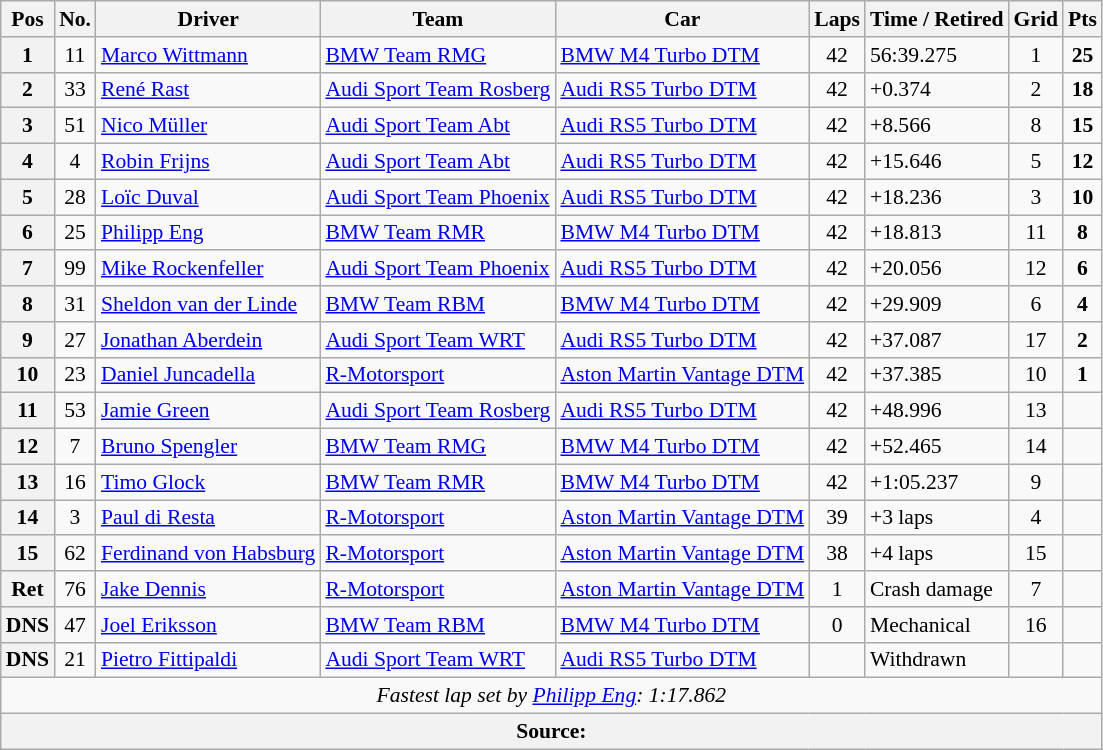<table class="wikitable" style="font-size:90%;">
<tr>
<th>Pos</th>
<th>No.</th>
<th>Driver</th>
<th>Team</th>
<th>Car</th>
<th>Laps</th>
<th>Time / Retired</th>
<th>Grid</th>
<th>Pts</th>
</tr>
<tr>
<th>1</th>
<td align="center">11</td>
<td> <a href='#'>Marco Wittmann</a></td>
<td><a href='#'>BMW Team RMG</a></td>
<td><a href='#'>BMW M4 Turbo DTM</a></td>
<td align="center">42</td>
<td>56:39.275</td>
<td align="center">1</td>
<td align="center"><strong>25</strong></td>
</tr>
<tr>
<th>2</th>
<td align="center">33</td>
<td> <a href='#'>René Rast</a></td>
<td><a href='#'>Audi Sport Team Rosberg</a></td>
<td><a href='#'>Audi RS5 Turbo DTM</a></td>
<td align="center">42</td>
<td>+0.374</td>
<td align="center">2</td>
<td align="center"><strong>18</strong></td>
</tr>
<tr>
<th>3</th>
<td align="center">51</td>
<td> <a href='#'>Nico Müller</a></td>
<td><a href='#'>Audi Sport Team Abt</a></td>
<td><a href='#'>Audi RS5 Turbo DTM</a></td>
<td align="center">42</td>
<td>+8.566</td>
<td align="center">8</td>
<td align="center"><strong>15</strong></td>
</tr>
<tr>
<th>4</th>
<td align="center">4</td>
<td> <a href='#'>Robin Frijns</a></td>
<td><a href='#'>Audi Sport Team Abt</a></td>
<td><a href='#'>Audi RS5 Turbo DTM</a></td>
<td align="center">42</td>
<td>+15.646</td>
<td align="center">5</td>
<td align="center"><strong>12</strong></td>
</tr>
<tr>
<th>5</th>
<td align="center">28</td>
<td> <a href='#'>Loïc Duval</a></td>
<td><a href='#'>Audi Sport Team Phoenix</a></td>
<td><a href='#'>Audi RS5 Turbo DTM</a></td>
<td align="center">42</td>
<td>+18.236</td>
<td align="center">3</td>
<td align="center"><strong>10</strong></td>
</tr>
<tr>
<th>6</th>
<td align="center">25</td>
<td> <a href='#'>Philipp Eng</a></td>
<td><a href='#'>BMW Team RMR</a></td>
<td><a href='#'>BMW M4 Turbo DTM</a></td>
<td align="center">42</td>
<td>+18.813</td>
<td align="center">11</td>
<td align="center"><strong>8</strong></td>
</tr>
<tr>
<th>7</th>
<td align="center">99</td>
<td> <a href='#'>Mike Rockenfeller</a></td>
<td><a href='#'>Audi Sport Team Phoenix</a></td>
<td><a href='#'>Audi RS5 Turbo DTM</a></td>
<td align="center">42</td>
<td>+20.056</td>
<td align="center">12</td>
<td align="center"><strong>6</strong></td>
</tr>
<tr>
<th>8</th>
<td align="center">31</td>
<td> <a href='#'>Sheldon van der Linde</a></td>
<td><a href='#'>BMW Team RBM</a></td>
<td><a href='#'>BMW M4 Turbo DTM</a></td>
<td align="center">42</td>
<td>+29.909</td>
<td align="center">6</td>
<td align="center"><strong>4</strong></td>
</tr>
<tr>
<th>9</th>
<td align="center">27</td>
<td> <a href='#'>Jonathan Aberdein</a></td>
<td><a href='#'>Audi Sport Team WRT</a></td>
<td><a href='#'>Audi RS5 Turbo DTM</a></td>
<td align="center">42</td>
<td>+37.087</td>
<td align="center">17</td>
<td align="center"><strong>2</strong></td>
</tr>
<tr>
<th>10</th>
<td align="center">23</td>
<td> <a href='#'>Daniel Juncadella</a></td>
<td><a href='#'>R-Motorsport</a></td>
<td><a href='#'>Aston Martin Vantage DTM</a></td>
<td align="center">42</td>
<td>+37.385</td>
<td align="center">10</td>
<td align="center"><strong>1</strong></td>
</tr>
<tr>
<th>11</th>
<td align="center">53</td>
<td> <a href='#'>Jamie Green</a></td>
<td><a href='#'>Audi Sport Team Rosberg</a></td>
<td><a href='#'>Audi RS5 Turbo DTM</a></td>
<td align="center">42</td>
<td>+48.996</td>
<td align="center">13</td>
<td align="center"></td>
</tr>
<tr>
<th>12</th>
<td align="center">7</td>
<td> <a href='#'>Bruno Spengler</a></td>
<td><a href='#'>BMW Team RMG</a></td>
<td><a href='#'>BMW M4 Turbo DTM</a></td>
<td align="center">42</td>
<td>+52.465</td>
<td align="center">14</td>
<td align="center"></td>
</tr>
<tr>
<th>13</th>
<td align="center">16</td>
<td> <a href='#'>Timo Glock</a></td>
<td><a href='#'>BMW Team RMR</a></td>
<td><a href='#'>BMW M4 Turbo DTM</a></td>
<td align="center">42</td>
<td>+1:05.237</td>
<td align="center">9</td>
<td align="center"></td>
</tr>
<tr>
<th>14</th>
<td align="center">3</td>
<td> <a href='#'>Paul di Resta</a></td>
<td><a href='#'>R-Motorsport</a></td>
<td><a href='#'>Aston Martin Vantage DTM</a></td>
<td align="center">39</td>
<td>+3 laps</td>
<td align="center">4</td>
<td align="center"></td>
</tr>
<tr>
<th>15</th>
<td align="center">62</td>
<td> <a href='#'>Ferdinand von Habsburg</a></td>
<td><a href='#'>R-Motorsport</a></td>
<td><a href='#'>Aston Martin Vantage DTM</a></td>
<td align="center">38</td>
<td>+4 laps</td>
<td align="center">15</td>
<td align="center"></td>
</tr>
<tr>
<th>Ret</th>
<td align="center">76</td>
<td> <a href='#'>Jake Dennis</a></td>
<td><a href='#'>R-Motorsport</a></td>
<td><a href='#'>Aston Martin Vantage DTM</a></td>
<td align="center">1</td>
<td>Crash damage</td>
<td align="center">7</td>
<td align="center"></td>
</tr>
<tr>
<th>DNS</th>
<td align="center">47</td>
<td> <a href='#'>Joel Eriksson</a></td>
<td><a href='#'>BMW Team RBM</a></td>
<td><a href='#'>BMW M4 Turbo DTM</a></td>
<td align="center">0</td>
<td>Mechanical</td>
<td align="center">16</td>
<td align="center"></td>
</tr>
<tr>
<th>DNS</th>
<td align="center">21</td>
<td> <a href='#'>Pietro Fittipaldi</a></td>
<td><a href='#'>Audi Sport Team WRT</a></td>
<td><a href='#'>Audi RS5 Turbo DTM</a></td>
<td align="center"></td>
<td>Withdrawn</td>
<td align="center"></td>
<td align="center"></td>
</tr>
<tr>
<td colspan=9 align=center><em>Fastest lap set by <a href='#'>Philipp Eng</a>: 1:17.862</em></td>
</tr>
<tr>
<th colspan=9>Source:</th>
</tr>
</table>
